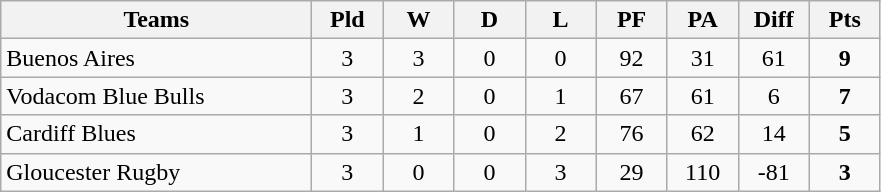<table class="wikitable" style="text-align: center;">
<tr>
<th width="200">Teams</th>
<th width="40">Pld</th>
<th width="40">W</th>
<th width="40">D</th>
<th width="40">L</th>
<th width="40">PF</th>
<th width="40">PA</th>
<th width="40">Diff</th>
<th width="40">Pts</th>
</tr>
<tr>
<td align=left> Buenos Aires</td>
<td>3</td>
<td>3</td>
<td>0</td>
<td>0</td>
<td>92</td>
<td>31</td>
<td>61</td>
<td><strong>9</strong></td>
</tr>
<tr>
<td align=left> Vodacom Blue Bulls</td>
<td>3</td>
<td>2</td>
<td>0</td>
<td>1</td>
<td>67</td>
<td>61</td>
<td>6</td>
<td><strong>7</strong></td>
</tr>
<tr>
<td align=left> Cardiff Blues</td>
<td>3</td>
<td>1</td>
<td>0</td>
<td>2</td>
<td>76</td>
<td>62</td>
<td>14</td>
<td><strong>5</strong></td>
</tr>
<tr>
<td align=left> Gloucester Rugby</td>
<td>3</td>
<td>0</td>
<td>0</td>
<td>3</td>
<td>29</td>
<td>110</td>
<td>-81</td>
<td><strong>3</strong></td>
</tr>
</table>
